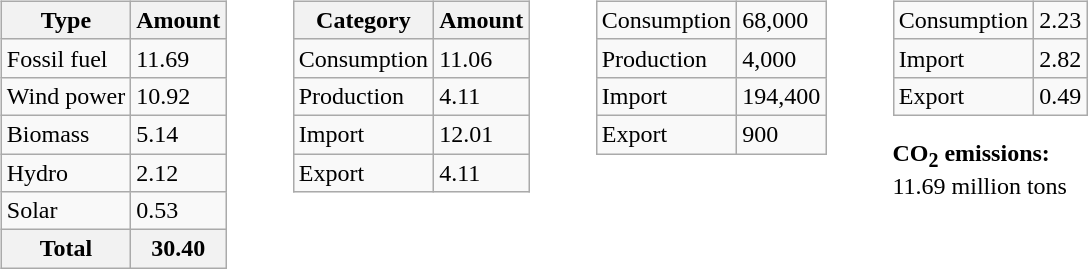<table>
<tr>
<td><br><table class=wikitable>
<tr>
<th>Type</th>
<th>Amount</th>
</tr>
<tr>
<td>Fossil fuel</td>
<td>11.69</td>
</tr>
<tr>
<td>Wind power</td>
<td>10.92</td>
</tr>
<tr>
<td>Biomass</td>
<td>5.14</td>
</tr>
<tr>
<td>Hydro</td>
<td>2.12</td>
</tr>
<tr>
<td>Solar</td>
<td>0.53</td>
</tr>
<tr>
<th>Total</th>
<th>30.40</th>
</tr>
</table>
</td>
<td width=15em>     </td>
<td valign=top><br><table class=wikitable>
<tr>
<th>Category</th>
<th>Amount</th>
</tr>
<tr>
<td>Consumption</td>
<td>11.06</td>
</tr>
<tr>
<td>Production</td>
<td>4.11</td>
</tr>
<tr>
<td>Import</td>
<td>12.01</td>
</tr>
<tr>
<td>Export</td>
<td>4.11</td>
</tr>
</table>
</td>
<td width=15em>     </td>
<td valign=top><br><table class=wikitable>
<tr>
<td>Consumption</td>
<td>68,000</td>
</tr>
<tr>
<td>Production</td>
<td>4,000</td>
</tr>
<tr>
<td>Import</td>
<td>194,400</td>
</tr>
<tr>
<td>Export</td>
<td>900</td>
</tr>
</table>
</td>
<td width=15em>     </td>
<td valign=top><br><table class=wikitable>
<tr>
<td>Consumption</td>
<td>2.23</td>
</tr>
<tr>
<td>Import</td>
<td>2.82</td>
</tr>
<tr>
<td>Export</td>
<td>0.49</td>
</tr>
</table>
<strong>CO<sub>2</sub> emissions:</strong><br>11.69 million tons</td>
</tr>
</table>
